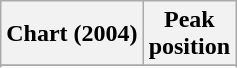<table class="wikitable sortable plainrowheaders" style="text-align:center">
<tr>
<th scope="col">Chart (2004)</th>
<th scope="col">Peak<br>position</th>
</tr>
<tr>
</tr>
<tr>
</tr>
</table>
